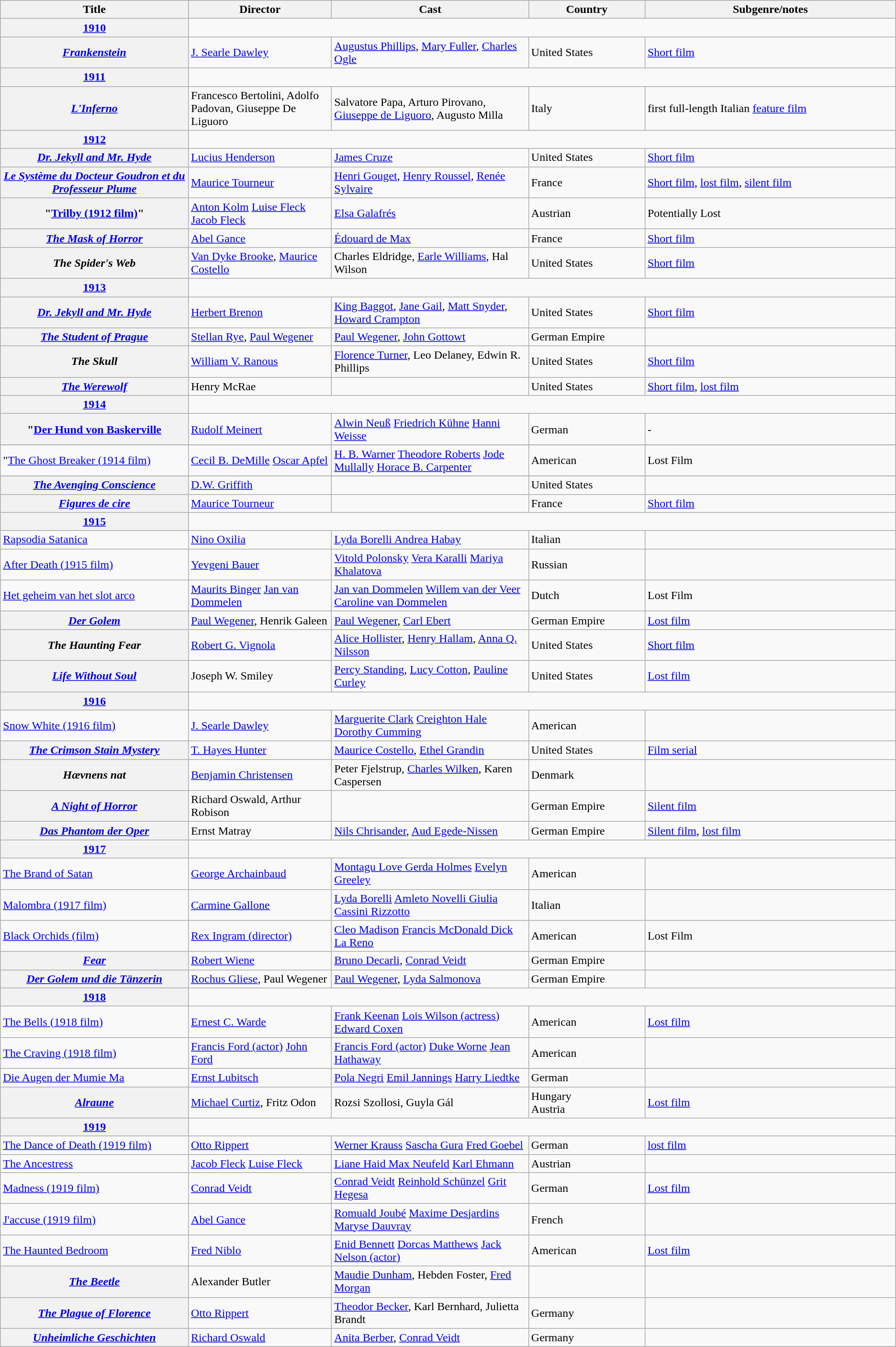<table class="wikitable">
<tr>
<th scope="col" width="21%">Title</th>
<th scope="col" width="16%">Director</th>
<th scope="col" width="22%">Cast</th>
<th scope="col" width="13%">Country</th>
<th scope="col" width="28%">Subgenre/notes</th>
</tr>
<tr>
<th><a href='#'>1910</a></th>
</tr>
<tr>
<th><em><a href='#'>Frankenstein</a></em></th>
<td><a href='#'>J. Searle Dawley</a></td>
<td><a href='#'>Augustus Phillips</a>, <a href='#'>Mary Fuller</a>, <a href='#'>Charles Ogle</a></td>
<td>United States</td>
<td><a href='#'>Short film</a></td>
</tr>
<tr>
<th><a href='#'>1911</a></th>
</tr>
<tr>
<th><em><a href='#'>L'Inferno</a></em></th>
<td>Francesco Bertolini, Adolfo Padovan, Giuseppe De Liguoro</td>
<td>Salvatore Papa, Arturo Pirovano, <a href='#'>Giuseppe de Liguoro</a>, Augusto Milla</td>
<td>Italy</td>
<td>first full-length Italian <a href='#'>feature film</a></td>
</tr>
<tr>
<th><a href='#'>1912</a></th>
</tr>
<tr>
<th><em><a href='#'>Dr. Jekyll and Mr. Hyde</a></em></th>
<td><a href='#'>Lucius Henderson</a></td>
<td><a href='#'>James Cruze</a></td>
<td>United States</td>
<td><a href='#'>Short film</a></td>
</tr>
<tr>
<th><a href='#'><em>Le Système du Docteur Goudron et du Professeur Plume</em></a></th>
<td><a href='#'>Maurice Tourneur</a></td>
<td><a href='#'>Henri Gouget</a>, <a href='#'>Henry Roussel</a>, <a href='#'>Renée Sylvaire</a></td>
<td>France</td>
<td><a href='#'>Short film</a>, <a href='#'>lost film</a>, <a href='#'>silent film</a></td>
</tr>
<tr>
<th>"<a href='#'>Trilby (1912 film)</a>"</th>
<td><a href='#'>Anton Kolm</a> <a href='#'>Luise Fleck</a> <a href='#'>Jacob Fleck</a></td>
<td><a href='#'>Elsa Galafrés</a></td>
<td>Austrian</td>
<td>Potentially Lost</td>
</tr>
<tr>
<th><em><a href='#'>The Mask of Horror</a></em></th>
<td><a href='#'>Abel Gance</a></td>
<td><a href='#'>Édouard de Max</a></td>
<td>France</td>
<td><a href='#'>Short film</a></td>
</tr>
<tr>
<th><em>The Spider's Web</em></th>
<td><a href='#'>Van Dyke Brooke</a>, <a href='#'>Maurice Costello</a></td>
<td>Charles Eldridge, <a href='#'>Earle Williams</a>, Hal Wilson</td>
<td>United States</td>
<td><a href='#'>Short film</a></td>
</tr>
<tr>
<th><a href='#'>1913</a></th>
</tr>
<tr>
<th><em><a href='#'>Dr. Jekyll and Mr. Hyde</a></em></th>
<td><a href='#'>Herbert Brenon</a></td>
<td><a href='#'>King Baggot</a>, <a href='#'>Jane Gail</a>, <a href='#'>Matt Snyder</a>, <a href='#'>Howard Crampton</a></td>
<td>United States</td>
<td><a href='#'>Short film</a></td>
</tr>
<tr>
<th><em><a href='#'>The Student of Prague</a></em></th>
<td><a href='#'>Stellan Rye</a>, <a href='#'>Paul Wegener</a></td>
<td><a href='#'>Paul Wegener</a>, <a href='#'>John Gottowt</a></td>
<td>German Empire</td>
<td></td>
</tr>
<tr>
<th><em>The Skull</em></th>
<td><a href='#'>William V. Ranous</a></td>
<td><a href='#'>Florence Turner</a>, Leo Delaney, Edwin R. Phillips</td>
<td>United States</td>
<td><a href='#'>Short film</a></td>
</tr>
<tr>
<th><em><a href='#'>The Werewolf</a></em></th>
<td>Henry McRae</td>
<td></td>
<td>United States</td>
<td><a href='#'>Short film</a>, <a href='#'>lost film</a></td>
</tr>
<tr>
<th><a href='#'>1914</a></th>
</tr>
<tr>
<th>"<a href='#'>Der Hund von Baskerville</a></th>
<td><a href='#'>Rudolf Meinert</a></td>
<td><a href='#'>Alwin Neuß</a> <a href='#'>Friedrich Kühne</a> <a href='#'>Hanni Weisse</a></td>
<td>German</td>
<td>-</td>
</tr>
<tr>
</tr>
<tr>
<td>"<a href='#'>The Ghost Breaker (1914 film)</a></td>
<td><a href='#'>Cecil B. DeMille</a> <a href='#'>Oscar Apfel</a></td>
<td><a href='#'>H. B. Warner</a> <a href='#'>Theodore Roberts</a> <a href='#'>Jode Mullally</a> <a href='#'>Horace B. Carpenter</a></td>
<td>American</td>
<td>Lost Film</td>
</tr>
<tr>
</tr>
<tr>
<th><em> <a href='#'>The Avenging Conscience</a></em></th>
<td><a href='#'>D.W. Griffith</a></td>
<td></td>
<td>United States</td>
<td></td>
</tr>
<tr>
<th><em> <a href='#'>Figures de cire</a></em></th>
<td><a href='#'>Maurice Tourneur</a></td>
<td></td>
<td>France</td>
<td><a href='#'>Short film</a></td>
</tr>
<tr>
<th><a href='#'>1915</a></th>
</tr>
<tr>
<td><a href='#'>Rapsodia Satanica</a></td>
<td><a href='#'>Nino Oxilia</a></td>
<td><a href='#'>Lyda Borelli </a> <a href='#'>Andrea Habay </a></td>
<td>Italian</td>
<td></td>
</tr>
<tr>
<td><a href='#'>After Death (1915 film)</a></td>
<td><a href='#'>Yevgeni Bauer</a></td>
<td><a href='#'>Vitold Polonsky</a> <a href='#'>Vera Karalli</a> <a href='#'>Mariya Khalatova</a></td>
<td>Russian</td>
<td></td>
</tr>
<tr>
<td><a href='#'>Het geheim van het slot arco</a></td>
<td><a href='#'>Maurits Binger</a> <a href='#'>Jan van Dommelen</a></td>
<td><a href='#'>Jan van Dommelen</a> <a href='#'>Willem van der Veer</a> <a href='#'>Caroline van Dommelen</a></td>
<td>Dutch</td>
<td>Lost Film</td>
</tr>
<tr>
<th><em><a href='#'>Der Golem</a></em></th>
<td><a href='#'>Paul Wegener</a>, Henrik Galeen</td>
<td><a href='#'>Paul Wegener</a>, <a href='#'>Carl Ebert</a></td>
<td>German Empire</td>
<td><a href='#'>Lost film</a></td>
</tr>
<tr>
<th><em>The Haunting Fear</em></th>
<td><a href='#'>Robert G. Vignola</a></td>
<td><a href='#'>Alice Hollister</a>, <a href='#'>Henry Hallam</a>, <a href='#'>Anna Q. Nilsson</a></td>
<td>United States</td>
<td><a href='#'>Short film</a></td>
</tr>
<tr>
<th><em><a href='#'>Life Without Soul</a></em></th>
<td>Joseph W. Smiley</td>
<td><a href='#'>Percy Standing</a>, <a href='#'>Lucy Cotton</a>, <a href='#'>Pauline Curley</a></td>
<td>United States</td>
<td><a href='#'>Lost film</a></td>
</tr>
<tr>
<th><a href='#'>1916</a></th>
</tr>
<tr>
<td><a href='#'>Snow White (1916 film)</a></td>
<td><a href='#'>J. Searle Dawley</a></td>
<td><a href='#'>Marguerite Clark</a> <a href='#'>Creighton Hale</a> <a href='#'>Dorothy Cumming</a></td>
<td>American</td>
<td></td>
</tr>
<tr>
<th><em><a href='#'>The Crimson Stain Mystery</a></em></th>
<td><a href='#'>T. Hayes Hunter</a></td>
<td><a href='#'>Maurice Costello</a>, <a href='#'>Ethel Grandin</a></td>
<td>United States</td>
<td><a href='#'>Film serial</a></td>
</tr>
<tr>
<th><em>Hævnens nat</em></th>
<td><a href='#'>Benjamin Christensen</a></td>
<td>Peter Fjelstrup, <a href='#'>Charles Wilken</a>, Karen Caspersen</td>
<td>Denmark</td>
<td></td>
</tr>
<tr>
<th><em><a href='#'>A Night of Horror</a></em></th>
<td>Richard Oswald, Arthur Robison</td>
<td></td>
<td>German Empire</td>
<td><a href='#'>Silent film</a></td>
</tr>
<tr>
<th><em><a href='#'>Das Phantom der Oper</a></em></th>
<td>Ernst Matray</td>
<td><a href='#'>Nils Chrisander</a>, <a href='#'>Aud Egede-Nissen</a></td>
<td>German Empire</td>
<td><a href='#'>Silent film</a>, <a href='#'>lost film</a></td>
</tr>
<tr>
<th><a href='#'>1917</a></th>
</tr>
<tr>
<td><a href='#'>The Brand of Satan</a></td>
<td><a href='#'>George Archainbaud</a></td>
<td><a href='#'>Montagu Love </a> <a href='#'>Gerda Holmes</a> <a href='#'>Evelyn Greeley</a></td>
<td>American</td>
<td></td>
</tr>
<tr>
<td><a href='#'>Malombra (1917 film)</a></td>
<td><a href='#'>Carmine Gallone</a></td>
<td><a href='#'>Lyda Borelli</a> <a href='#'>Amleto Novelli </a> <a href='#'>Giulia Cassini Rizzotto</a></td>
<td>Italian</td>
<td></td>
</tr>
<tr>
<td><a href='#'>Black Orchids (film)</a></td>
<td><a href='#'>Rex Ingram (director)</a></td>
<td><a href='#'>Cleo Madison</a> <a href='#'>Francis McDonald </a> <a href='#'>Dick La Reno</a></td>
<td>American</td>
<td>Lost Film</td>
</tr>
<tr>
<th><em><a href='#'>Fear</a></em></th>
<td><a href='#'>Robert Wiene</a></td>
<td><a href='#'>Bruno Decarli</a>, <a href='#'>Conrad Veidt </a></td>
<td>German Empire</td>
<td></td>
</tr>
<tr>
<th><em><a href='#'>Der Golem und die Tänzerin</a></em></th>
<td><a href='#'>Rochus Gliese</a>, Paul Wegener</td>
<td><a href='#'>Paul Wegener</a>, <a href='#'>Lyda Salmonova</a></td>
<td>German Empire</td>
<td></td>
</tr>
<tr>
<th><a href='#'>1918</a></th>
</tr>
<tr>
<td><a href='#'>The Bells (1918 film)</a></td>
<td><a href='#'>Ernest C. Warde</a></td>
<td><a href='#'>Frank Keenan</a> <a href='#'>Lois Wilson (actress)</a> <a href='#'>Edward Coxen</a></td>
<td>American</td>
<td><a href='#'>Lost film</a></td>
</tr>
<tr>
<td><a href='#'>The Craving (1918 film)</a></td>
<td><a href='#'>Francis Ford (actor)</a> <a href='#'>John Ford</a></td>
<td><a href='#'>Francis Ford (actor)</a> <a href='#'>Duke Worne</a> <a href='#'>Jean Hathaway</a></td>
<td>American</td>
<td></td>
</tr>
<tr>
<td><a href='#'>Die Augen der Mumie Ma</a></td>
<td><a href='#'>Ernst Lubitsch</a></td>
<td><a href='#'>Pola Negri</a> <a href='#'>Emil Jannings</a> <a href='#'>Harry Liedtke</a></td>
<td>German</td>
<td></td>
</tr>
<tr>
<th><em><a href='#'>Alraune</a></em></th>
<td><a href='#'>Michael Curtiz</a>, Fritz Odon</td>
<td>Rozsi Szollosi, Guyla Gál</td>
<td>Hungary<br>Austria</td>
<td><a href='#'>Lost film</a></td>
</tr>
<tr>
<th><a href='#'>1919</a></th>
</tr>
<tr>
<td><a href='#'>The Dance of Death (1919 film)</a></td>
<td><a href='#'>Otto Rippert</a></td>
<td><a href='#'>Werner Krauss</a> <a href='#'>Sascha Gura</a> <a href='#'>Fred Goebel</a></td>
<td>German</td>
<td><a href='#'>lost film</a></td>
</tr>
<tr>
<td><a href='#'>The Ancestress</a></td>
<td><a href='#'>Jacob Fleck</a> <a href='#'>Luise Fleck</a></td>
<td><a href='#'>Liane Haid </a> <a href='#'>Max Neufeld</a> <a href='#'>Karl Ehmann</a></td>
<td>Austrian</td>
<td></td>
</tr>
<tr>
<td><a href='#'>Madness (1919 film)</a></td>
<td><a href='#'>Conrad Veidt</a></td>
<td><a href='#'>Conrad Veidt</a> <a href='#'>Reinhold Schünzel</a> <a href='#'>Grit Hegesa</a></td>
<td>German</td>
<td><a href='#'>Lost film</a></td>
</tr>
<tr>
<td><a href='#'>J'accuse (1919 film)</a></td>
<td><a href='#'>Abel Gance</a></td>
<td><a href='#'>Romuald Joubé</a> <a href='#'>Maxime Desjardins</a> <a href='#'>Maryse Dauvray</a></td>
<td>French</td>
<td></td>
</tr>
<tr>
<td><a href='#'>The Haunted Bedroom</a></td>
<td><a href='#'>Fred Niblo</a></td>
<td><a href='#'>Enid Bennett</a> <a href='#'>Dorcas Matthews</a> <a href='#'>Jack Nelson (actor)</a></td>
<td>American</td>
<td><a href='#'>Lost film</a></td>
</tr>
<tr>
<th><em><a href='#'>The Beetle</a></em></th>
<td>Alexander Butler</td>
<td><a href='#'>Maudie Dunham</a>, Hebden Foster, <a href='#'>Fred Morgan</a></td>
<td></td>
<td></td>
</tr>
<tr>
<th><em><a href='#'>The Plague of Florence</a></em></th>
<td><a href='#'>Otto Rippert</a></td>
<td><a href='#'>Theodor Becker</a>, Karl Bernhard, Julietta Brandt</td>
<td>Germany</td>
<td></td>
</tr>
<tr>
<th><em><a href='#'>Unheimliche Geschichten</a></em></th>
<td><a href='#'>Richard Oswald</a></td>
<td><a href='#'>Anita Berber</a>, <a href='#'>Conrad Veidt</a></td>
<td>Germany</td>
<td></td>
</tr>
</table>
